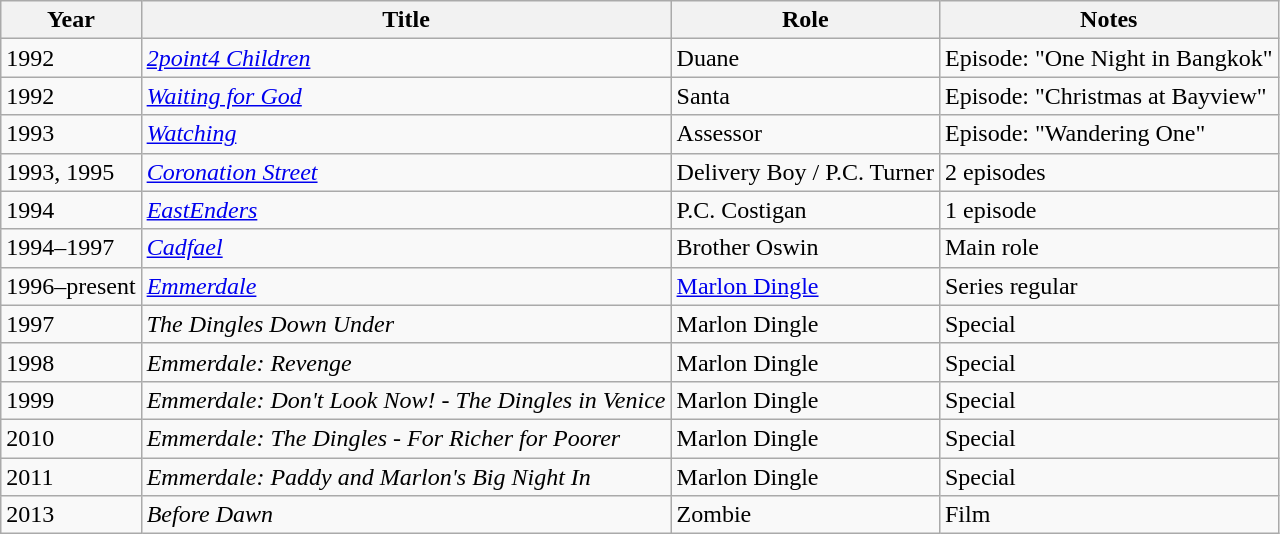<table class="wikitable">
<tr>
<th>Year</th>
<th>Title</th>
<th>Role</th>
<th>Notes</th>
</tr>
<tr>
<td>1992</td>
<td><em><a href='#'>2point4 Children</a></em></td>
<td>Duane</td>
<td>Episode: "One Night in Bangkok"</td>
</tr>
<tr>
<td>1992</td>
<td><em><a href='#'>Waiting for God</a></em></td>
<td>Santa</td>
<td>Episode: "Christmas at Bayview"</td>
</tr>
<tr>
<td>1993</td>
<td><em><a href='#'>Watching</a></em></td>
<td>Assessor</td>
<td>Episode: "Wandering One"</td>
</tr>
<tr>
<td>1993, 1995</td>
<td><em><a href='#'>Coronation Street</a></em></td>
<td>Delivery Boy / P.C. Turner</td>
<td>2 episodes</td>
</tr>
<tr>
<td>1994</td>
<td><em><a href='#'>EastEnders</a></em></td>
<td>P.C. Costigan</td>
<td>1 episode</td>
</tr>
<tr>
<td>1994–1997</td>
<td><em><a href='#'>Cadfael</a></em></td>
<td>Brother Oswin</td>
<td>Main role</td>
</tr>
<tr>
<td>1996–present</td>
<td><em><a href='#'>Emmerdale</a></em></td>
<td><a href='#'>Marlon Dingle</a></td>
<td>Series regular</td>
</tr>
<tr>
<td>1997</td>
<td><em>The Dingles Down Under</em></td>
<td>Marlon Dingle</td>
<td>Special</td>
</tr>
<tr>
<td>1998</td>
<td><em>Emmerdale: Revenge</em></td>
<td>Marlon Dingle</td>
<td>Special</td>
</tr>
<tr>
<td>1999</td>
<td><em>Emmerdale: Don't Look Now! - The Dingles in Venice</em></td>
<td>Marlon Dingle</td>
<td>Special</td>
</tr>
<tr>
<td>2010</td>
<td><em>Emmerdale: The Dingles - For Richer for Poorer</em></td>
<td>Marlon Dingle</td>
<td>Special</td>
</tr>
<tr>
<td>2011</td>
<td><em>Emmerdale: Paddy and Marlon's Big Night In</em></td>
<td>Marlon Dingle</td>
<td>Special</td>
</tr>
<tr>
<td>2013</td>
<td><em>Before Dawn</em></td>
<td>Zombie</td>
<td>Film</td>
</tr>
</table>
